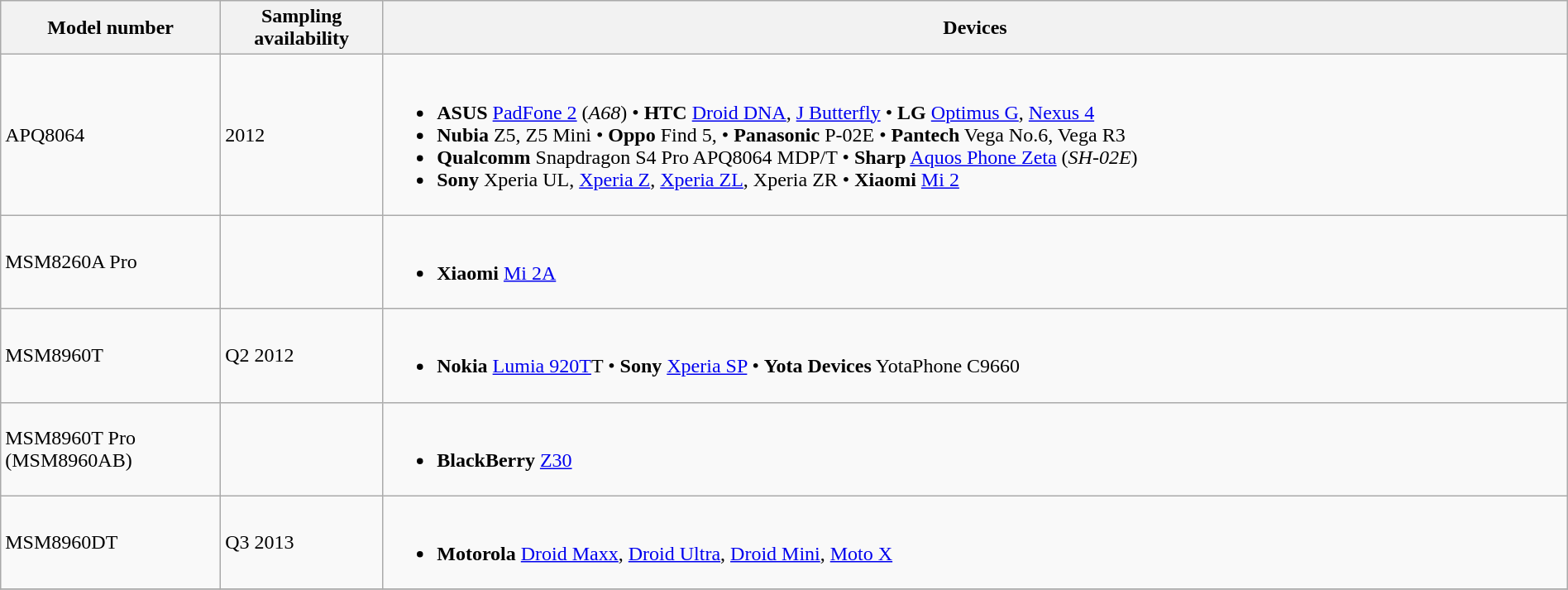<table class="wikitable" style="width:100%">
<tr>
<th>Model number</th>
<th>Sampling<br>availability</th>
<th>Devices</th>
</tr>
<tr>
<td>APQ8064</td>
<td>2012</td>
<td><br><ul><li><strong>ASUS</strong> <a href='#'>PadFone 2</a> (<em>A68</em>) • <strong>HTC</strong> <a href='#'>Droid DNA</a>, <a href='#'>J Butterfly</a> • <strong>LG</strong> <a href='#'>Optimus G</a>, <a href='#'>Nexus 4</a></li><li><strong>Nubia</strong> Z5, Z5 Mini • <strong>Oppo</strong> Find 5, • <strong>Panasonic</strong> P-02E • <strong>Pantech</strong> Vega No.6, Vega R3</li><li><strong>Qualcomm</strong> Snapdragon S4 Pro APQ8064 MDP/T • <strong>Sharp</strong> <a href='#'>Aquos Phone Zeta</a> (<em>SH-02E</em>)</li><li><strong>Sony</strong> Xperia UL, <a href='#'>Xperia Z</a>, <a href='#'>Xperia ZL</a>, Xperia ZR • <strong>Xiaomi</strong> <a href='#'>Mi 2</a></li></ul></td>
</tr>
<tr>
<td>MSM8260A Pro</td>
<td></td>
<td><br><ul><li><strong>Xiaomi</strong> <a href='#'>Mi 2A</a></li></ul></td>
</tr>
<tr>
<td>MSM8960T</td>
<td>Q2 2012</td>
<td><br><ul><li><strong>Nokia</strong> <a href='#'>Lumia 920T</a>T • <strong>Sony</strong> <a href='#'>Xperia SP</a> • <strong>Yota Devices</strong> YotaPhone C9660</li></ul></td>
</tr>
<tr>
<td>MSM8960T Pro<br>(MSM8960AB)</td>
<td></td>
<td><br><ul><li><strong>BlackBerry</strong> <a href='#'>Z30</a></li></ul></td>
</tr>
<tr>
<td>MSM8960DT</td>
<td>Q3 2013</td>
<td><br><ul><li><strong>Motorola</strong> <a href='#'>Droid Maxx</a>, <a href='#'>Droid Ultra</a>, <a href='#'>Droid Mini</a>, <a href='#'>Moto X</a></li></ul></td>
</tr>
<tr>
</tr>
</table>
